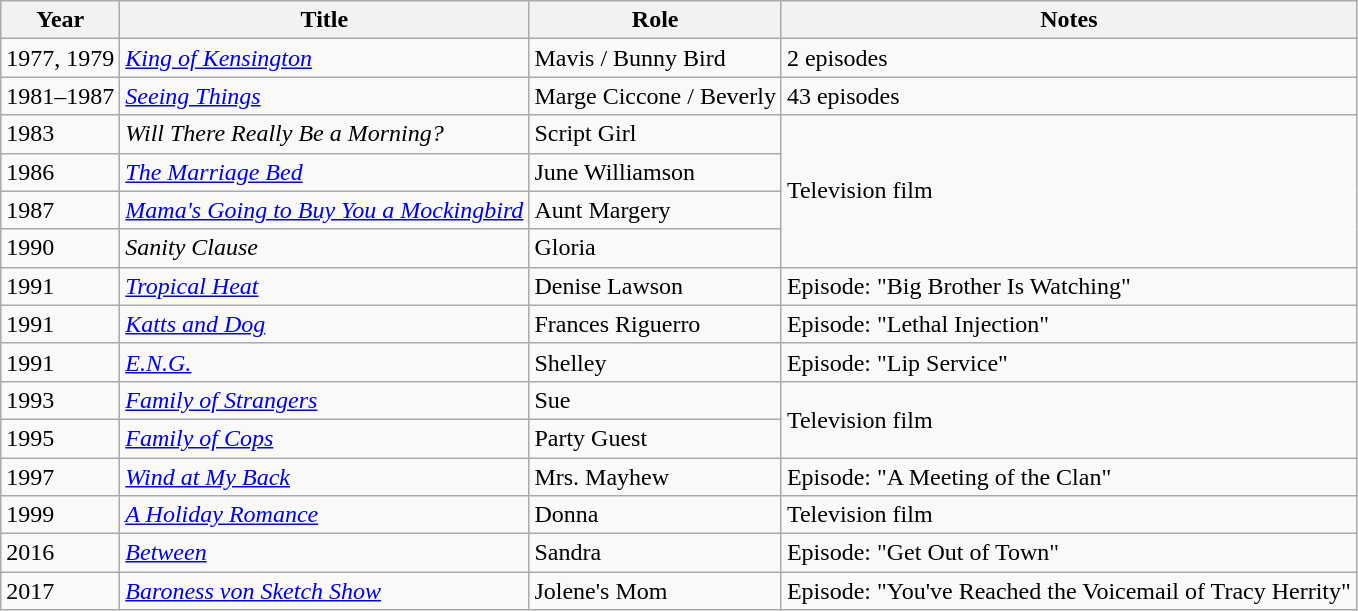<table class="wikitable sortable">
<tr>
<th>Year</th>
<th>Title</th>
<th>Role</th>
<th class="unsortable">Notes</th>
</tr>
<tr>
<td>1977, 1979</td>
<td><em><a href='#'>King of Kensington</a></em></td>
<td>Mavis / Bunny Bird</td>
<td>2 episodes</td>
</tr>
<tr>
<td>1981–1987</td>
<td><a href='#'><em>Seeing Things</em></a></td>
<td>Marge Ciccone / Beverly</td>
<td>43 episodes</td>
</tr>
<tr>
<td>1983</td>
<td><em>Will There Really Be a Morning?</em></td>
<td>Script Girl</td>
<td rowspan="4">Television film</td>
</tr>
<tr>
<td>1986</td>
<td data-sort-value="Marriage Bed, The"><em><a href='#'>The Marriage Bed</a></em></td>
<td>June Williamson</td>
</tr>
<tr>
<td>1987</td>
<td><em><a href='#'>Mama's Going to Buy You a Mockingbird</a></em></td>
<td>Aunt Margery</td>
</tr>
<tr>
<td>1990</td>
<td><em>Sanity Clause</em></td>
<td>Gloria</td>
</tr>
<tr>
<td>1991</td>
<td><em><a href='#'>Tropical Heat</a></em></td>
<td>Denise Lawson</td>
<td>Episode: "Big Brother Is Watching"</td>
</tr>
<tr>
<td>1991</td>
<td><em><a href='#'>Katts and Dog</a></em></td>
<td>Frances Riguerro</td>
<td>Episode: "Lethal Injection"</td>
</tr>
<tr>
<td>1991</td>
<td><em><a href='#'>E.N.G.</a></em></td>
<td>Shelley</td>
<td>Episode: "Lip Service"</td>
</tr>
<tr>
<td>1993</td>
<td><em><a href='#'>Family of Strangers</a></em></td>
<td>Sue</td>
<td rowspan="2">Television film</td>
</tr>
<tr>
<td>1995</td>
<td><em><a href='#'>Family of Cops</a></em></td>
<td>Party Guest</td>
</tr>
<tr>
<td>1997</td>
<td><em><a href='#'>Wind at My Back</a></em></td>
<td>Mrs. Mayhew</td>
<td>Episode: "A Meeting of the Clan"</td>
</tr>
<tr>
<td>1999</td>
<td data-sort-value="Holiday Romance, A"><em><a href='#'>A Holiday Romance</a></em></td>
<td>Donna</td>
<td>Television film</td>
</tr>
<tr>
<td>2016</td>
<td><a href='#'><em>Between</em></a></td>
<td>Sandra</td>
<td>Episode: "Get Out of Town"</td>
</tr>
<tr>
<td>2017</td>
<td><em><a href='#'>Baroness von Sketch Show</a></em></td>
<td>Jolene's Mom</td>
<td>Episode: "You've Reached the Voicemail of Tracy Herrity"</td>
</tr>
</table>
